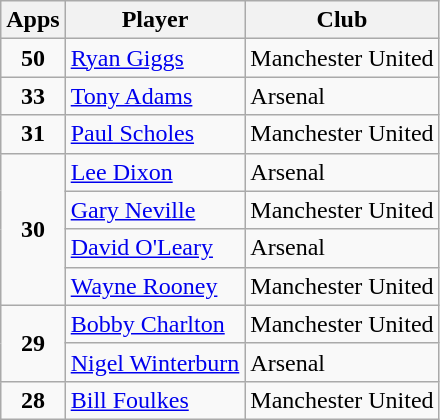<table class="wikitable sortable">
<tr>
<th>Apps</th>
<th>Player</th>
<th>Club</th>
</tr>
<tr>
<td style="text-align:center;"><strong>50</strong></td>
<td><a href='#'>Ryan Giggs</a></td>
<td>Manchester United</td>
</tr>
<tr>
<td style="text-align:center;"><strong>33</strong></td>
<td><a href='#'>Tony Adams</a></td>
<td>Arsenal</td>
</tr>
<tr>
<td style="text-align:center;"><strong>31</strong></td>
<td><a href='#'>Paul Scholes</a></td>
<td>Manchester United</td>
</tr>
<tr>
<td rowspan="4" style="text-align:center;"><strong>30</strong></td>
<td><a href='#'>Lee Dixon</a></td>
<td>Arsenal</td>
</tr>
<tr>
<td><a href='#'>Gary Neville</a></td>
<td>Manchester United</td>
</tr>
<tr>
<td><a href='#'>David O'Leary</a></td>
<td>Arsenal</td>
</tr>
<tr>
<td><a href='#'>Wayne Rooney</a></td>
<td>Manchester United</td>
</tr>
<tr>
<td rowspan="2" style="text-align:center;"><strong>29</strong></td>
<td><a href='#'>Bobby Charlton</a></td>
<td>Manchester United</td>
</tr>
<tr>
<td><a href='#'>Nigel Winterburn</a></td>
<td>Arsenal</td>
</tr>
<tr>
<td style="text-align:center;"><strong>28</strong></td>
<td><a href='#'>Bill Foulkes</a></td>
<td>Manchester United</td>
</tr>
</table>
